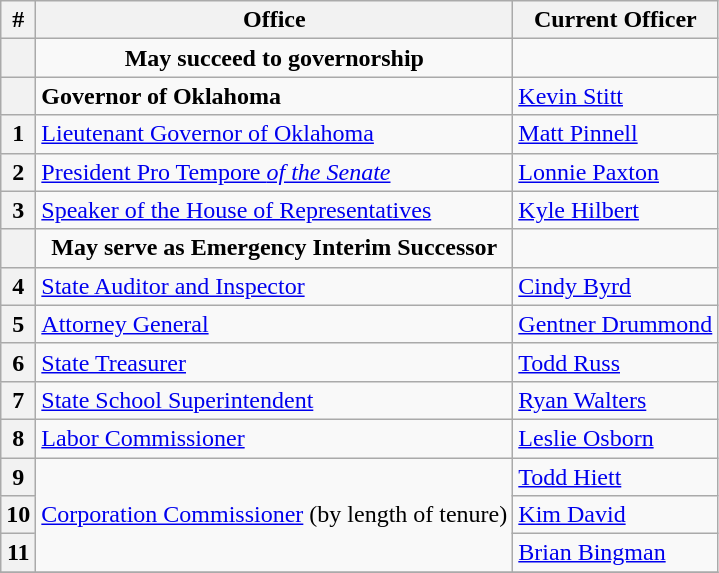<table class=wikitable>
<tr>
<th>#</th>
<th>Office</th>
<th>Current Officer</th>
</tr>
<tr>
<th></th>
<td align=center><strong>May succeed to governorship</strong></td>
<td></td>
</tr>
<tr>
<th></th>
<td><strong>Governor of Oklahoma</strong></td>
<td><a href='#'>Kevin Stitt</a></td>
</tr>
<tr>
<th>1</th>
<td><a href='#'>Lieutenant Governor of Oklahoma</a></td>
<td><a href='#'>Matt Pinnell</a></td>
</tr>
<tr>
<th>2</th>
<td><a href='#'>President Pro Tempore <em>of the Senate</em></a></td>
<td><a href='#'>Lonnie Paxton</a></td>
</tr>
<tr>
<th>3</th>
<td><a href='#'>Speaker of the House of Representatives</a></td>
<td><a href='#'>Kyle Hilbert</a></td>
</tr>
<tr>
<th></th>
<td align=center><strong>May serve as Emergency Interim Successor</strong></td>
<td></td>
</tr>
<tr>
<th>4</th>
<td><a href='#'>State Auditor and Inspector</a></td>
<td><a href='#'>Cindy Byrd</a></td>
</tr>
<tr>
<th>5</th>
<td><a href='#'>Attorney General</a></td>
<td><a href='#'>Gentner Drummond</a></td>
</tr>
<tr>
<th>6</th>
<td><a href='#'>State Treasurer</a></td>
<td><a href='#'>Todd Russ</a></td>
</tr>
<tr>
<th>7</th>
<td><a href='#'>State School Superintendent</a></td>
<td><a href='#'>Ryan Walters</a></td>
</tr>
<tr>
<th>8</th>
<td><a href='#'>Labor Commissioner</a></td>
<td><a href='#'>Leslie Osborn</a></td>
</tr>
<tr>
<th>9</th>
<td rowspan="3"><a href='#'>Corporation Commissioner</a> (by length of tenure)</td>
<td><a href='#'>Todd Hiett</a></td>
</tr>
<tr>
<th>10</th>
<td><a href='#'>Kim David</a></td>
</tr>
<tr>
<th>11</th>
<td><a href='#'>Brian Bingman</a></td>
</tr>
<tr>
</tr>
</table>
